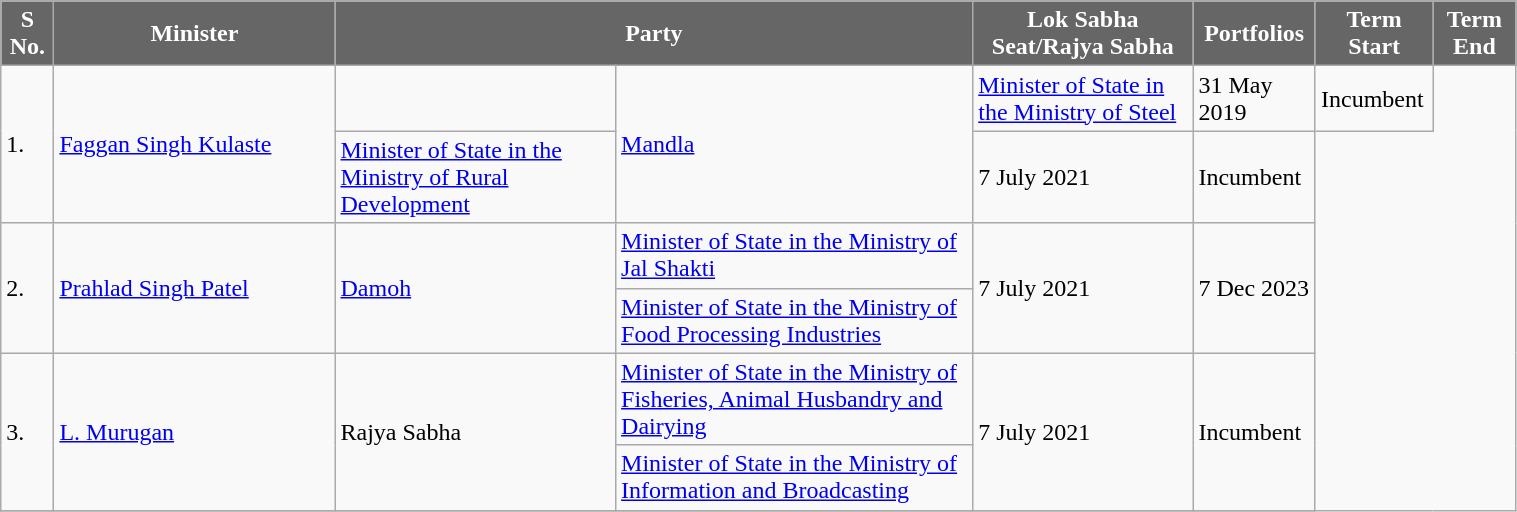<table class="wikitable" width="80%" style="font-size: x-big;">
<tr>
<th style="background-color:#666666; color:white">S No.</th>
<th style="background-color:#666666; color:white; width:180px">Minister</th>
<th colspan="2" style="background-color:#666666; color:white">Party</th>
<th style="background-color:#666666; color:white">Lok Sabha Seat/Rajya Sabha</th>
<th style="background-color:#666666; color:white">Portfolios</th>
<th style="background-color:#666666; color:white">Term Start</th>
<th style="background-color:#666666; color:white">Term End</th>
</tr>
<tr>
<td rowspan=2>1.</td>
<td rowspan=2><a href='#'>Faggan Singh Kulaste</a></td>
<td></td>
<td rowspan=2><a href='#'>Mandla</a></td>
<td><a href='#'>Minister of State in the Ministry of Steel</a></td>
<td>31 May 2019</td>
<td>Incumbent</td>
</tr>
<tr>
<td><a href='#'>Minister of State in the Ministry of Rural Development</a></td>
<td>7 July 2021</td>
<td>Incumbent</td>
</tr>
<tr>
<td rowspan=2>2.</td>
<td rowspan=2><a href='#'>Prahlad Singh Patel</a></td>
<td rowspan=2><a href='#'>Damoh</a></td>
<td><a href='#'>Minister of State in the Ministry of Jal Shakti</a></td>
<td rowspan=2>7 July 2021</td>
<td rowspan=2>7 Dec 2023</td>
</tr>
<tr>
<td><a href='#'>Minister of State in the Ministry of Food Processing Industries</a></td>
</tr>
<tr>
<td rowspan=2>3.</td>
<td rowspan=2><a href='#'>L. Murugan</a></td>
<td rowspan=2>Rajya Sabha</td>
<td><a href='#'>Minister of State in the Ministry of Fisheries, Animal Husbandry and Dairying</a></td>
<td rowspan=2>7 July 2021</td>
<td rowspan=2>Incumbent</td>
</tr>
<tr>
<td><a href='#'>Minister of State in the Ministry of Information and Broadcasting</a></td>
</tr>
<tr>
</tr>
</table>
